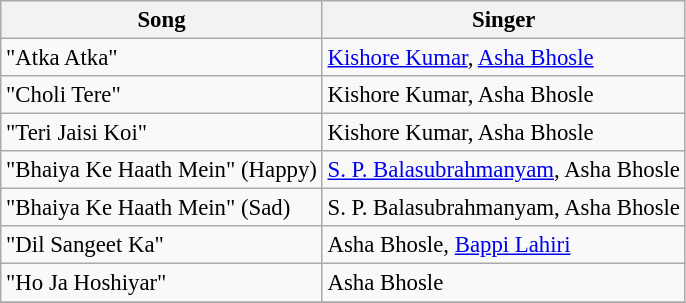<table class=wikitable style="font-size:95%;">
<tr>
<th>Song</th>
<th>Singer</th>
</tr>
<tr>
<td>"Atka Atka"</td>
<td><a href='#'>Kishore Kumar</a>, <a href='#'>Asha Bhosle</a></td>
</tr>
<tr>
<td>"Choli Tere"</td>
<td>Kishore Kumar, Asha Bhosle</td>
</tr>
<tr>
<td>"Teri Jaisi Koi"</td>
<td>Kishore Kumar, Asha Bhosle</td>
</tr>
<tr>
<td>"Bhaiya Ke Haath Mein" (Happy)</td>
<td><a href='#'>S. P. Balasubrahmanyam</a>, Asha Bhosle</td>
</tr>
<tr>
<td>"Bhaiya Ke Haath Mein" (Sad)</td>
<td>S. P. Balasubrahmanyam, Asha Bhosle</td>
</tr>
<tr>
<td>"Dil Sangeet Ka"</td>
<td>Asha Bhosle, <a href='#'>Bappi Lahiri</a></td>
</tr>
<tr>
<td>"Ho Ja Hoshiyar"</td>
<td>Asha Bhosle</td>
</tr>
<tr>
</tr>
</table>
